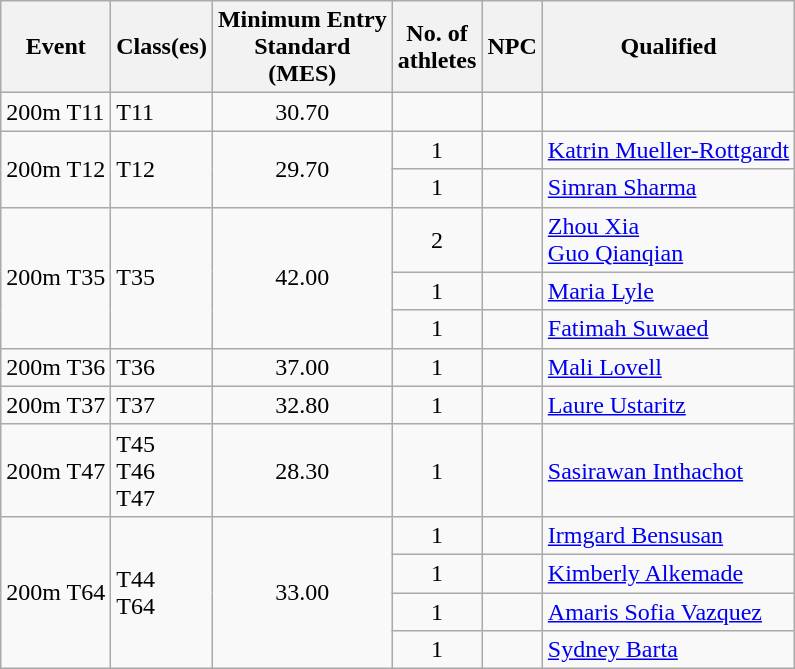<table class="wikitable">
<tr>
<th>Event</th>
<th>Class(es)</th>
<th>Minimum Entry<br>Standard<br>(MES)</th>
<th>No. of<br>athletes</th>
<th>NPC</th>
<th>Qualified</th>
</tr>
<tr>
<td>200m T11</td>
<td>T11</td>
<td align=center>30.70</td>
<td></td>
<td></td>
<td></td>
</tr>
<tr>
<td rowspan=2>200m T12</td>
<td rowspan=2>T12</td>
<td rowspan=2 align=center>29.70</td>
<td align=center>1</td>
<td></td>
<td><a href='#'>Katrin Mueller-Rottgardt</a></td>
</tr>
<tr>
<td align=center>1</td>
<td></td>
<td><a href='#'>Simran Sharma</a></td>
</tr>
<tr>
<td rowspan=3>200m T35</td>
<td rowspan=3>T35</td>
<td rowspan=3 align=center>42.00</td>
<td align=center>2</td>
<td></td>
<td><a href='#'>Zhou Xia</a><br><a href='#'>Guo Qianqian</a></td>
</tr>
<tr>
<td align=center>1</td>
<td></td>
<td><a href='#'>Maria Lyle</a></td>
</tr>
<tr>
<td align=center>1</td>
<td></td>
<td><a href='#'>Fatimah Suwaed</a></td>
</tr>
<tr>
<td>200m T36</td>
<td>T36</td>
<td align=center>37.00</td>
<td align=center>1</td>
<td></td>
<td><a href='#'>Mali Lovell</a></td>
</tr>
<tr>
<td>200m T37</td>
<td>T37</td>
<td align=center>32.80</td>
<td align=center>1</td>
<td></td>
<td><a href='#'>Laure Ustaritz</a></td>
</tr>
<tr>
<td>200m T47</td>
<td>T45<br>T46<br>T47</td>
<td align=center>28.30</td>
<td align=center>1</td>
<td></td>
<td><a href='#'>Sasirawan Inthachot</a></td>
</tr>
<tr>
<td rowspan=4>200m T64</td>
<td rowspan=4>T44<br>T64</td>
<td rowspan=4 align=center>33.00</td>
<td align=center>1</td>
<td></td>
<td><a href='#'>Irmgard Bensusan</a></td>
</tr>
<tr>
<td align=center>1</td>
<td></td>
<td><a href='#'>Kimberly Alkemade</a></td>
</tr>
<tr>
<td align=center>1</td>
<td></td>
<td><a href='#'>Amaris Sofia Vazquez</a></td>
</tr>
<tr>
<td align=center>1</td>
<td></td>
<td><a href='#'>Sydney Barta</a></td>
</tr>
</table>
